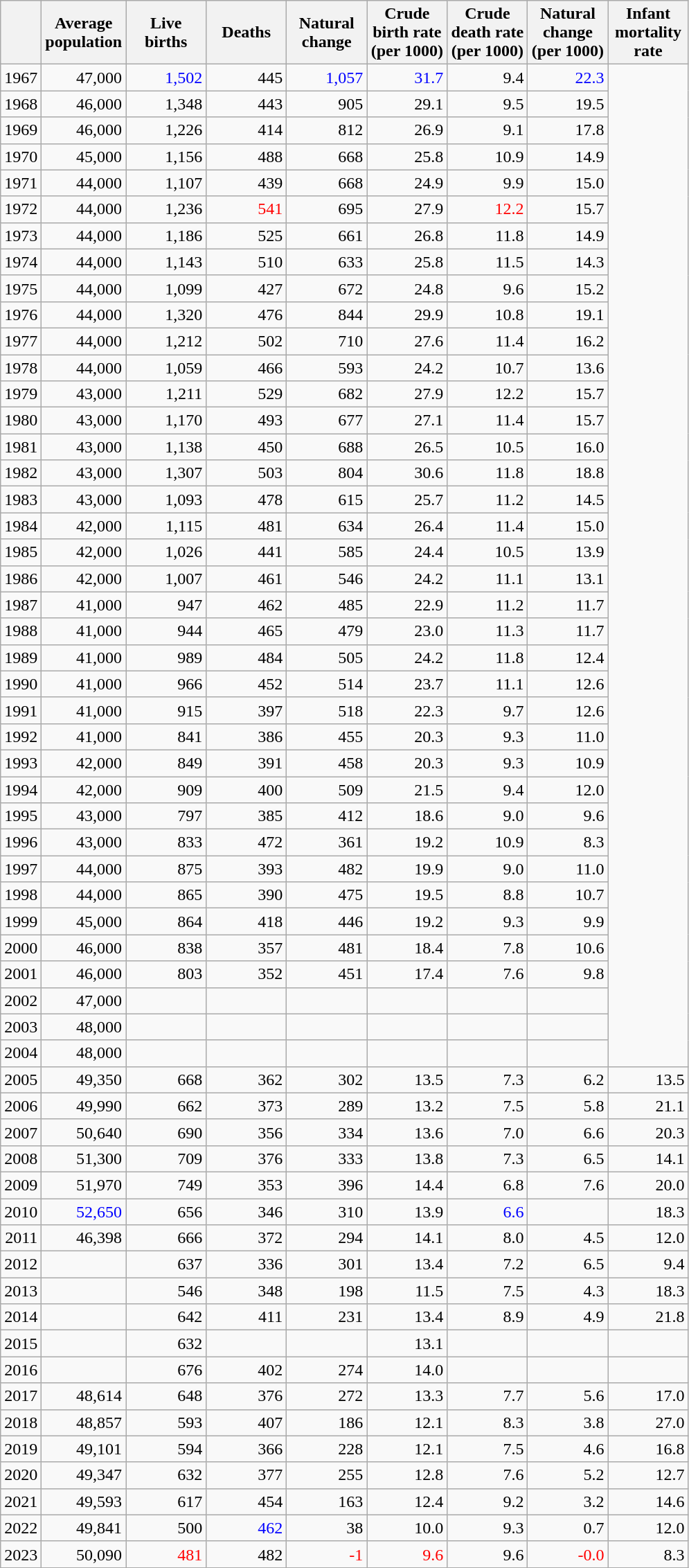<table class="wikitable sortable" style="text-align: right;">
<tr>
<th></th>
<th width="70pt">Average population </th>
<th width="70pt">Live births</th>
<th width="70pt">Deaths</th>
<th width="70pt">Natural change</th>
<th width="70pt">Crude birth rate (per 1000)</th>
<th width="70pt">Crude death rate (per 1000)</th>
<th width="70pt">Natural change (per 1000)</th>
<th width="70pt">Infant mortality rate</th>
</tr>
<tr>
<td>1967</td>
<td>47,000</td>
<td style="color: blue">1,502</td>
<td>445</td>
<td style="color: blue">1,057</td>
<td style="color: blue">31.7</td>
<td>9.4</td>
<td style="color: blue">22.3</td>
</tr>
<tr>
<td>1968</td>
<td>46,000</td>
<td>1,348</td>
<td>443</td>
<td>905</td>
<td>29.1</td>
<td>9.5</td>
<td>19.5</td>
</tr>
<tr>
<td>1969</td>
<td>46,000</td>
<td>1,226</td>
<td>414</td>
<td>812</td>
<td>26.9</td>
<td>9.1</td>
<td>17.8</td>
</tr>
<tr>
<td>1970</td>
<td>45,000</td>
<td>1,156</td>
<td>488</td>
<td>668</td>
<td>25.8</td>
<td>10.9</td>
<td>14.9</td>
</tr>
<tr>
<td>1971</td>
<td>44,000</td>
<td>1,107</td>
<td>439</td>
<td>668</td>
<td>24.9</td>
<td>9.9</td>
<td>15.0</td>
</tr>
<tr>
<td>1972</td>
<td>44,000</td>
<td>1,236</td>
<td style="color: red">541</td>
<td>695</td>
<td>27.9</td>
<td style="color: red">12.2</td>
<td>15.7</td>
</tr>
<tr>
<td>1973</td>
<td>44,000</td>
<td>1,186</td>
<td>525</td>
<td>661</td>
<td>26.8</td>
<td>11.8</td>
<td>14.9</td>
</tr>
<tr>
<td>1974</td>
<td>44,000</td>
<td>1,143</td>
<td>510</td>
<td>633</td>
<td>25.8</td>
<td>11.5</td>
<td>14.3</td>
</tr>
<tr>
<td>1975</td>
<td>44,000</td>
<td>1,099</td>
<td>427</td>
<td>672</td>
<td>24.8</td>
<td>9.6</td>
<td>15.2</td>
</tr>
<tr>
<td>1976</td>
<td>44,000</td>
<td>1,320</td>
<td>476</td>
<td>844</td>
<td>29.9</td>
<td>10.8</td>
<td>19.1</td>
</tr>
<tr>
<td>1977</td>
<td>44,000</td>
<td>1,212</td>
<td>502</td>
<td>710</td>
<td>27.6</td>
<td>11.4</td>
<td>16.2</td>
</tr>
<tr>
<td>1978</td>
<td>44,000</td>
<td>1,059</td>
<td>466</td>
<td>593</td>
<td>24.2</td>
<td>10.7</td>
<td>13.6</td>
</tr>
<tr>
<td>1979</td>
<td>43,000</td>
<td>1,211</td>
<td>529</td>
<td>682</td>
<td>27.9</td>
<td>12.2</td>
<td>15.7</td>
</tr>
<tr>
<td>1980</td>
<td>43,000</td>
<td>1,170</td>
<td>493</td>
<td>677</td>
<td>27.1</td>
<td>11.4</td>
<td>15.7</td>
</tr>
<tr>
<td>1981</td>
<td>43,000</td>
<td>1,138</td>
<td>450</td>
<td>688</td>
<td>26.5</td>
<td>10.5</td>
<td>16.0</td>
</tr>
<tr>
<td>1982</td>
<td>43,000</td>
<td>1,307</td>
<td>503</td>
<td>804</td>
<td>30.6</td>
<td>11.8</td>
<td>18.8</td>
</tr>
<tr>
<td>1983</td>
<td>43,000</td>
<td>1,093</td>
<td>478</td>
<td>615</td>
<td>25.7</td>
<td>11.2</td>
<td>14.5</td>
</tr>
<tr>
<td>1984</td>
<td>42,000</td>
<td>1,115</td>
<td>481</td>
<td>634</td>
<td>26.4</td>
<td>11.4</td>
<td>15.0</td>
</tr>
<tr>
<td>1985</td>
<td>42,000</td>
<td>1,026</td>
<td>441</td>
<td>585</td>
<td>24.4</td>
<td>10.5</td>
<td>13.9</td>
</tr>
<tr>
<td>1986</td>
<td>42,000</td>
<td>1,007</td>
<td>461</td>
<td>546</td>
<td>24.2</td>
<td>11.1</td>
<td>13.1</td>
</tr>
<tr>
<td>1987</td>
<td>41,000</td>
<td>947</td>
<td>462</td>
<td>485</td>
<td>22.9</td>
<td>11.2</td>
<td>11.7</td>
</tr>
<tr>
<td>1988</td>
<td>41,000</td>
<td>944</td>
<td>465</td>
<td>479</td>
<td>23.0</td>
<td>11.3</td>
<td>11.7</td>
</tr>
<tr>
<td>1989</td>
<td>41,000</td>
<td>989</td>
<td>484</td>
<td>505</td>
<td>24.2</td>
<td>11.8</td>
<td>12.4</td>
</tr>
<tr>
<td>1990</td>
<td>41,000</td>
<td>966</td>
<td>452</td>
<td>514</td>
<td>23.7</td>
<td>11.1</td>
<td>12.6</td>
</tr>
<tr>
<td>1991</td>
<td>41,000</td>
<td>915</td>
<td>397</td>
<td>518</td>
<td>22.3</td>
<td>9.7</td>
<td>12.6</td>
</tr>
<tr>
<td>1992</td>
<td>41,000</td>
<td>841</td>
<td>386</td>
<td>455</td>
<td>20.3</td>
<td>9.3</td>
<td>11.0</td>
</tr>
<tr>
<td>1993</td>
<td>42,000</td>
<td>849</td>
<td>391</td>
<td>458</td>
<td>20.3</td>
<td>9.3</td>
<td>10.9</td>
</tr>
<tr>
<td>1994</td>
<td>42,000</td>
<td>909</td>
<td>400</td>
<td>509</td>
<td>21.5</td>
<td>9.4</td>
<td>12.0</td>
</tr>
<tr>
<td>1995</td>
<td>43,000</td>
<td>797</td>
<td>385</td>
<td>412</td>
<td>18.6</td>
<td>9.0</td>
<td>9.6</td>
</tr>
<tr>
<td>1996</td>
<td>43,000</td>
<td>833</td>
<td>472</td>
<td>361</td>
<td>19.2</td>
<td>10.9</td>
<td>8.3</td>
</tr>
<tr>
<td>1997</td>
<td>44,000</td>
<td>875</td>
<td>393</td>
<td>482</td>
<td>19.9</td>
<td>9.0</td>
<td>11.0</td>
</tr>
<tr>
<td>1998</td>
<td>44,000</td>
<td>865</td>
<td>390</td>
<td>475</td>
<td>19.5</td>
<td>8.8</td>
<td>10.7</td>
</tr>
<tr>
<td>1999</td>
<td>45,000</td>
<td>864</td>
<td>418</td>
<td>446</td>
<td>19.2</td>
<td>9.3</td>
<td>9.9</td>
</tr>
<tr>
<td>2000</td>
<td>46,000</td>
<td>838</td>
<td>357</td>
<td>481</td>
<td>18.4</td>
<td>7.8</td>
<td>10.6</td>
</tr>
<tr>
<td>2001</td>
<td>46,000</td>
<td>803</td>
<td>352</td>
<td>451</td>
<td>17.4</td>
<td>7.6</td>
<td>9.8</td>
</tr>
<tr>
<td>2002</td>
<td>47,000</td>
<td></td>
<td></td>
<td></td>
<td></td>
<td></td>
<td></td>
</tr>
<tr>
<td>2003</td>
<td>48,000</td>
<td></td>
<td></td>
<td></td>
<td></td>
<td></td>
<td></td>
</tr>
<tr>
<td>2004</td>
<td>48,000</td>
<td></td>
<td></td>
<td></td>
<td></td>
<td></td>
<td></td>
</tr>
<tr>
<td>2005</td>
<td>49,350</td>
<td>668</td>
<td>362</td>
<td>302</td>
<td>13.5</td>
<td>7.3</td>
<td>6.2</td>
<td>13.5</td>
</tr>
<tr>
<td>2006</td>
<td>49,990</td>
<td>662</td>
<td>373</td>
<td>289</td>
<td>13.2</td>
<td>7.5</td>
<td>5.8</td>
<td>21.1</td>
</tr>
<tr>
<td>2007</td>
<td>50,640</td>
<td>690</td>
<td>356</td>
<td>334</td>
<td>13.6</td>
<td>7.0</td>
<td>6.6</td>
<td>20.3</td>
</tr>
<tr>
<td>2008</td>
<td>51,300</td>
<td>709</td>
<td>376</td>
<td>333</td>
<td>13.8</td>
<td>7.3</td>
<td>6.5</td>
<td>14.1</td>
</tr>
<tr>
<td>2009</td>
<td>51,970</td>
<td>749</td>
<td>353</td>
<td>396</td>
<td>14.4</td>
<td>6.8</td>
<td>7.6</td>
<td>20.0</td>
</tr>
<tr>
<td>2010</td>
<td style="color: blue">52,650</td>
<td>656</td>
<td>346</td>
<td>310</td>
<td>13.9</td>
<td style="color: blue">6.6</td>
<td></td>
<td>18.3</td>
</tr>
<tr>
<td>2011</td>
<td>46,398</td>
<td>666</td>
<td>372</td>
<td>294</td>
<td>14.1</td>
<td>8.0</td>
<td>4.5</td>
<td>12.0</td>
</tr>
<tr>
<td>2012</td>
<td></td>
<td>637</td>
<td>336</td>
<td>301</td>
<td>13.4</td>
<td>7.2</td>
<td>6.5</td>
<td>9.4</td>
</tr>
<tr>
<td>2013</td>
<td></td>
<td>546</td>
<td>348</td>
<td>198</td>
<td>11.5</td>
<td>7.5</td>
<td>4.3</td>
<td>18.3</td>
</tr>
<tr>
<td>2014</td>
<td></td>
<td>642</td>
<td>411</td>
<td>231</td>
<td>13.4</td>
<td>8.9</td>
<td>4.9</td>
<td>21.8</td>
</tr>
<tr>
<td>2015</td>
<td></td>
<td>632</td>
<td></td>
<td></td>
<td>13.1</td>
<td></td>
<td></td>
<td></td>
</tr>
<tr>
<td>2016</td>
<td></td>
<td>676</td>
<td>402</td>
<td>274</td>
<td>14.0</td>
<td></td>
<td></td>
<td></td>
</tr>
<tr>
<td>2017</td>
<td>48,614</td>
<td>648</td>
<td>376</td>
<td>272</td>
<td>13.3</td>
<td>7.7</td>
<td>5.6</td>
<td>17.0</td>
</tr>
<tr>
<td>2018</td>
<td>48,857</td>
<td>593</td>
<td>407</td>
<td>186</td>
<td>12.1</td>
<td>8.3</td>
<td>3.8</td>
<td>27.0</td>
</tr>
<tr>
<td>2019</td>
<td>49,101</td>
<td>594</td>
<td>366</td>
<td>228</td>
<td>12.1</td>
<td>7.5</td>
<td>4.6</td>
<td>16.8</td>
</tr>
<tr>
<td>2020</td>
<td>49,347</td>
<td>632</td>
<td>377</td>
<td>255</td>
<td>12.8</td>
<td>7.6</td>
<td>5.2</td>
<td>12.7</td>
</tr>
<tr>
<td>2021</td>
<td>49,593</td>
<td>617</td>
<td>454</td>
<td>163</td>
<td>12.4</td>
<td>9.2</td>
<td>3.2</td>
<td>14.6</td>
</tr>
<tr>
<td>2022</td>
<td>49,841</td>
<td>500</td>
<td style="color: blue">462</td>
<td>38</td>
<td>10.0</td>
<td>9.3</td>
<td>0.7</td>
<td>12.0</td>
</tr>
<tr>
<td>2023</td>
<td>50,090</td>
<td style="color: red">481</td>
<td>482</td>
<td style="color: red">-1</td>
<td style="color: red">9.6</td>
<td>9.6</td>
<td style="color: red">-0.0</td>
<td>8.3</td>
</tr>
</table>
